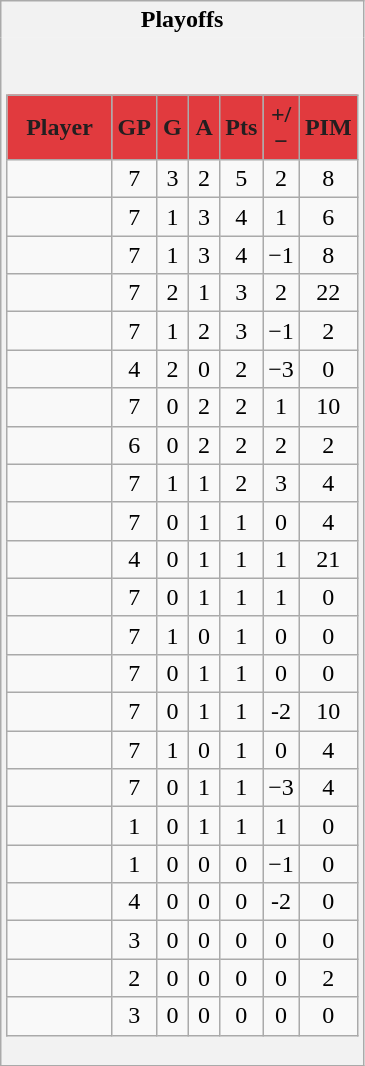<table class="wikitable">
<tr>
<th style="border: 0;">Playoffs</th>
</tr>
<tr>
<td style="background: #f2f2f2; border: 0; text-align: center;"><br><table class="wikitable sortable" style="width:100%;">
<tr align=center>
<th style="background:#e13a3e; color:#231f20; width:40%;">Player</th>
<th style="background:#e13a3e; color:#231f20; width:10%;">GP</th>
<th style="background:#e13a3e; color:#231f20; width:10%;">G</th>
<th style="background:#e13a3e; color:#231f20; width:10%;">A</th>
<th style="background:#e13a3e; color:#231f20; width:10%;">Pts</th>
<th style="background:#e13a3e; color:#231f20; width:10%;">+/−</th>
<th style="background:#e13a3e; color:#231f20; width:10%;">PIM</th>
</tr>
<tr align=center>
<td style="text-align:left;padding-left:2em"></td>
<td>7</td>
<td>3</td>
<td>2</td>
<td>5</td>
<td>2</td>
<td>8</td>
</tr>
<tr align=center>
<td style="text-align:left;padding-left:2em"></td>
<td>7</td>
<td>1</td>
<td>3</td>
<td>4</td>
<td>1</td>
<td>6</td>
</tr>
<tr align=center>
<td style="text-align:left;padding-left:2em"></td>
<td>7</td>
<td>1</td>
<td>3</td>
<td>4</td>
<td>−1</td>
<td>8</td>
</tr>
<tr align=center>
<td style="text-align:left;padding-left:2em"></td>
<td>7</td>
<td>2</td>
<td>1</td>
<td>3</td>
<td>2</td>
<td>22</td>
</tr>
<tr align=center>
<td style="text-align:left;padding-left:2em"></td>
<td>7</td>
<td>1</td>
<td>2</td>
<td>3</td>
<td>−1</td>
<td>2</td>
</tr>
<tr align=center>
<td style="text-align:left;padding-left:2em"></td>
<td>4</td>
<td>2</td>
<td>0</td>
<td>2</td>
<td>−3</td>
<td>0</td>
</tr>
<tr align=center>
<td style="text-align:left;padding-left:2em"></td>
<td>7</td>
<td>0</td>
<td>2</td>
<td>2</td>
<td>1</td>
<td>10</td>
</tr>
<tr align=center>
<td style="text-align:left;padding-left:2em"></td>
<td>6</td>
<td>0</td>
<td>2</td>
<td>2</td>
<td>2</td>
<td>2</td>
</tr>
<tr align=center>
<td style="text-align:left;padding-left:2em"></td>
<td>7</td>
<td>1</td>
<td>1</td>
<td>2</td>
<td>3</td>
<td>4</td>
</tr>
<tr align=center>
<td style="text-align:left;padding-left:2em"></td>
<td>7</td>
<td>0</td>
<td>1</td>
<td>1</td>
<td>0</td>
<td>4</td>
</tr>
<tr align=center>
<td style="text-align:left;padding-left:2em"></td>
<td>4</td>
<td>0</td>
<td>1</td>
<td>1</td>
<td>1</td>
<td>21</td>
</tr>
<tr align=center>
<td style="text-align:left;padding-left:2em"></td>
<td>7</td>
<td>0</td>
<td>1</td>
<td>1</td>
<td>1</td>
<td>0</td>
</tr>
<tr align=center>
<td style="text-align:left;padding-left:2em"></td>
<td>7</td>
<td>1</td>
<td>0</td>
<td>1</td>
<td>0</td>
<td>0</td>
</tr>
<tr align=center>
<td style="text-align:left;padding-left:2em"></td>
<td>7</td>
<td>0</td>
<td>1</td>
<td>1</td>
<td>0</td>
<td>0</td>
</tr>
<tr align=center>
<td style="text-align:left;padding-left:2em"></td>
<td>7</td>
<td>0</td>
<td>1</td>
<td>1</td>
<td>-2</td>
<td>10</td>
</tr>
<tr align=center>
<td style="text-align:left;padding-left:2em"></td>
<td>7</td>
<td>1</td>
<td>0</td>
<td>1</td>
<td>0</td>
<td>4</td>
</tr>
<tr align=center>
<td style="text-align:left;padding-left:2em"></td>
<td>7</td>
<td>0</td>
<td>1</td>
<td>1</td>
<td>−3</td>
<td>4</td>
</tr>
<tr align=center>
<td style="text-align:left;padding-left:2em"></td>
<td>1</td>
<td>0</td>
<td>1</td>
<td>1</td>
<td>1</td>
<td>0</td>
</tr>
<tr align=center>
<td style="text-align:left;padding-left:2em"></td>
<td>1</td>
<td>0</td>
<td>0</td>
<td>0</td>
<td>−1</td>
<td>0</td>
</tr>
<tr align=center>
<td style="text-align:left;padding-left:2em"></td>
<td>4</td>
<td>0</td>
<td>0</td>
<td>0</td>
<td>-2</td>
<td>0</td>
</tr>
<tr align=center>
<td style="text-align:left;padding-left:2em"></td>
<td>3</td>
<td>0</td>
<td>0</td>
<td>0</td>
<td>0</td>
<td>0</td>
</tr>
<tr align=center>
<td style="text-align:left;padding-left:2em"></td>
<td>2</td>
<td>0</td>
<td>0</td>
<td>0</td>
<td>0</td>
<td>2</td>
</tr>
<tr align=center>
<td style="text-align:left;padding-left:2em"></td>
<td>3</td>
<td>0</td>
<td>0</td>
<td>0</td>
<td>0</td>
<td>0</td>
</tr>
</table>
</td>
</tr>
</table>
